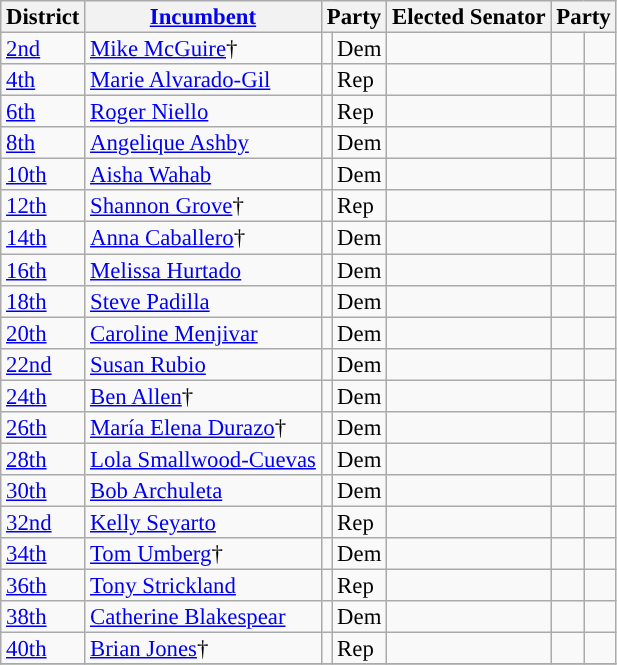<table class="sortable wikitable" style="font-size:95%;line-height:14px;">
<tr>
<th>District</th>
<th class="unsortable"><a href='#'>Incumbent</a></th>
<th colspan="2">Party</th>
<th class="unsortable">Elected Senator</th>
<th colspan="2">Party</th>
</tr>
<tr>
<td><a href='#'>2nd</a></td>
<td><a href='#'>Mike McGuire</a>†</td>
<td style="background:"></td>
<td>Dem</td>
<td></td>
<td></td>
<td></td>
</tr>
<tr>
<td><a href='#'>4th</a></td>
<td><a href='#'>Marie Alvarado-Gil</a></td>
<td style="background:"></td>
<td>Rep</td>
<td></td>
<td></td>
<td></td>
</tr>
<tr>
<td><a href='#'>6th</a></td>
<td><a href='#'>Roger Niello</a></td>
<td style="background:"></td>
<td>Rep</td>
<td></td>
<td></td>
<td></td>
</tr>
<tr>
<td><a href='#'>8th</a></td>
<td><a href='#'>Angelique Ashby</a></td>
<td style="background:"></td>
<td>Dem</td>
<td></td>
<td></td>
<td></td>
</tr>
<tr>
<td><a href='#'>10th</a></td>
<td><a href='#'>Aisha Wahab</a></td>
<td style="background:"></td>
<td>Dem</td>
<td></td>
<td></td>
<td></td>
</tr>
<tr>
<td><a href='#'>12th</a></td>
<td><a href='#'>Shannon Grove</a>†</td>
<td style="background:"></td>
<td>Rep</td>
<td></td>
<td></td>
<td></td>
</tr>
<tr>
<td><a href='#'>14th</a></td>
<td><a href='#'>Anna Caballero</a>†</td>
<td style="background:"></td>
<td>Dem</td>
<td></td>
<td></td>
<td></td>
</tr>
<tr>
<td><a href='#'>16th</a></td>
<td><a href='#'>Melissa Hurtado</a></td>
<td style="background:"></td>
<td>Dem</td>
<td></td>
<td></td>
<td></td>
</tr>
<tr>
<td><a href='#'>18th</a></td>
<td><a href='#'>Steve Padilla</a></td>
<td style="background:"></td>
<td>Dem</td>
<td></td>
<td></td>
<td></td>
</tr>
<tr>
<td><a href='#'>20th</a></td>
<td><a href='#'>Caroline Menjivar</a></td>
<td style="background:"></td>
<td>Dem</td>
<td></td>
<td></td>
<td></td>
</tr>
<tr>
<td><a href='#'>22nd</a></td>
<td><a href='#'>Susan Rubio</a></td>
<td style="background:"></td>
<td>Dem</td>
<td></td>
<td></td>
<td></td>
</tr>
<tr>
<td><a href='#'>24th</a></td>
<td><a href='#'>Ben Allen</a>†</td>
<td style="background:"></td>
<td>Dem</td>
<td></td>
<td></td>
<td></td>
</tr>
<tr>
<td><a href='#'>26th</a></td>
<td><a href='#'>María Elena Durazo</a>†</td>
<td style="background:"></td>
<td>Dem</td>
<td></td>
<td></td>
<td></td>
</tr>
<tr>
<td><a href='#'>28th</a></td>
<td><a href='#'>Lola Smallwood-Cuevas</a></td>
<td style="background:"></td>
<td>Dem</td>
<td></td>
<td></td>
<td></td>
</tr>
<tr>
<td><a href='#'>30th</a></td>
<td><a href='#'>Bob Archuleta</a></td>
<td style="background:"></td>
<td>Dem</td>
<td></td>
<td></td>
<td></td>
</tr>
<tr>
<td><a href='#'>32nd</a></td>
<td><a href='#'>Kelly Seyarto</a></td>
<td style="background:"></td>
<td>Rep</td>
<td></td>
<td></td>
<td></td>
</tr>
<tr>
<td><a href='#'>34th</a></td>
<td><a href='#'>Tom Umberg</a>†</td>
<td style="background:"></td>
<td>Dem</td>
<td></td>
<td></td>
<td></td>
</tr>
<tr>
<td><a href='#'>36th</a></td>
<td><a href='#'>Tony Strickland</a></td>
<td style="background:"></td>
<td>Rep</td>
<td></td>
<td></td>
<td></td>
</tr>
<tr>
<td><a href='#'>38th</a></td>
<td><a href='#'>Catherine Blakespear</a></td>
<td style="background:"></td>
<td>Dem</td>
<td></td>
<td></td>
<td></td>
</tr>
<tr>
<td><a href='#'>40th</a></td>
<td><a href='#'>Brian Jones</a>†</td>
<td style="background:"></td>
<td>Rep</td>
<td></td>
<td></td>
<td></td>
</tr>
<tr>
</tr>
</table>
